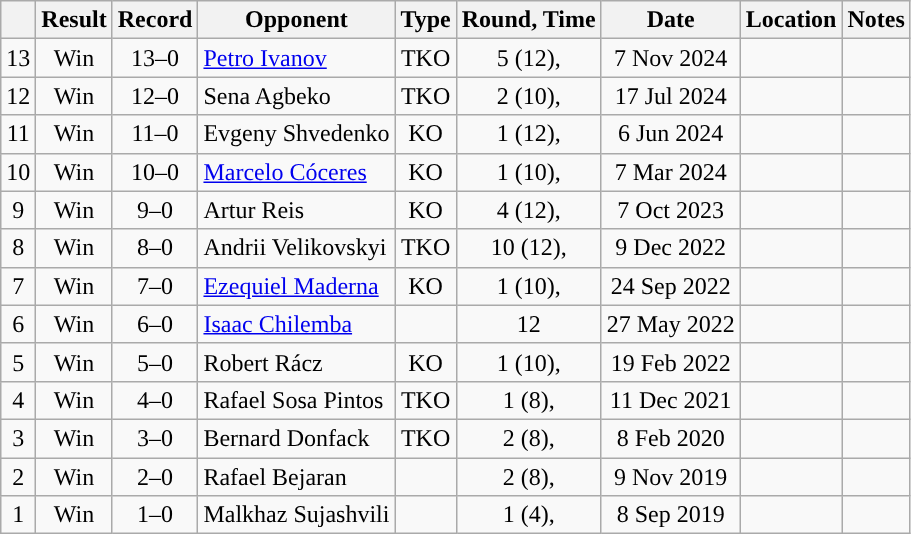<table class="wikitable" style="text-align:center">
<tr>
<th></th>
<th>Result</th>
<th>Record</th>
<th>Opponent</th>
<th>Type</th>
<th>Round, Time</th>
<th>Date</th>
<th>Location</th>
<th>Notes</th>
</tr>
<tr>
<td>13</td>
<td>Win</td>
<td>13–0</td>
<td align=left><a href='#'>Petro Ivanov</a></td>
<td>TKO</td>
<td>5 (12), </td>
<td>7 Nov 2024</td>
<td align=left></td>
<td align=left></td>
</tr>
<tr>
<td>12</td>
<td>Win</td>
<td>12–0</td>
<td align=left>Sena Agbeko</td>
<td>TKO</td>
<td>2 (10), </td>
<td>17 Jul 2024</td>
<td align=left></td>
<td></td>
</tr>
<tr>
<td>11</td>
<td>Win</td>
<td>11–0</td>
<td align=left>Evgeny Shvedenko</td>
<td>KO</td>
<td>1 (12), </td>
<td>6 Jun 2024</td>
<td align=left></td>
<td align=left></td>
</tr>
<tr>
<td>10</td>
<td>Win</td>
<td>10–0</td>
<td align=left><a href='#'>Marcelo Cóceres</a></td>
<td>KO</td>
<td>1 (10), </td>
<td>7 Mar 2024</td>
<td align=left></td>
<td></td>
</tr>
<tr>
<td>9</td>
<td>Win</td>
<td>9–0</td>
<td align=left>Artur Reis</td>
<td>KO</td>
<td>4 (12), </td>
<td>7 Oct 2023</td>
<td align=left></td>
<td align=left></td>
</tr>
<tr>
<td>8</td>
<td>Win</td>
<td>8–0</td>
<td align=left>Andrii Velikovskyi</td>
<td>TKO</td>
<td>10 (12), </td>
<td>9 Dec 2022</td>
<td align=left></td>
<td align=left></td>
</tr>
<tr>
<td>7</td>
<td>Win</td>
<td>7–0</td>
<td align=left><a href='#'>Ezequiel Maderna</a></td>
<td>KO</td>
<td>1 (10), </td>
<td>24 Sep 2022</td>
<td align=left></td>
<td></td>
</tr>
<tr>
<td>6</td>
<td>Win</td>
<td>6–0</td>
<td align=left><a href='#'>Isaac Chilemba</a></td>
<td></td>
<td>12</td>
<td>27 May 2022</td>
<td align=left></td>
<td align=left></td>
</tr>
<tr>
<td>5</td>
<td>Win</td>
<td>5–0</td>
<td align=left>Robert Rácz</td>
<td>KO</td>
<td>1 (10), </td>
<td>19 Feb 2022</td>
<td align="left"></td>
<td align="left"></td>
</tr>
<tr>
<td>4</td>
<td>Win</td>
<td>4–0</td>
<td align=left>Rafael Sosa Pintos</td>
<td>TKO</td>
<td>1 (8), </td>
<td>11 Dec 2021</td>
<td align=left></td>
<td></td>
</tr>
<tr>
<td>3</td>
<td>Win</td>
<td>3–0</td>
<td align=left>Bernard Donfack</td>
<td>TKO</td>
<td>2 (8), </td>
<td>8 Feb 2020</td>
<td align=left></td>
<td></td>
</tr>
<tr>
<td>2</td>
<td>Win</td>
<td>2–0</td>
<td align=left>Rafael Bejaran</td>
<td></td>
<td>2 (8), </td>
<td>9 Nov 2019</td>
<td align=left></td>
<td></td>
</tr>
<tr>
<td>1</td>
<td>Win</td>
<td>1–0</td>
<td align=left>Malkhaz Sujashvili</td>
<td></td>
<td>1 (4), </td>
<td>8 Sep 2019</td>
<td align=left></td>
<td></td>
</tr>
</table>
